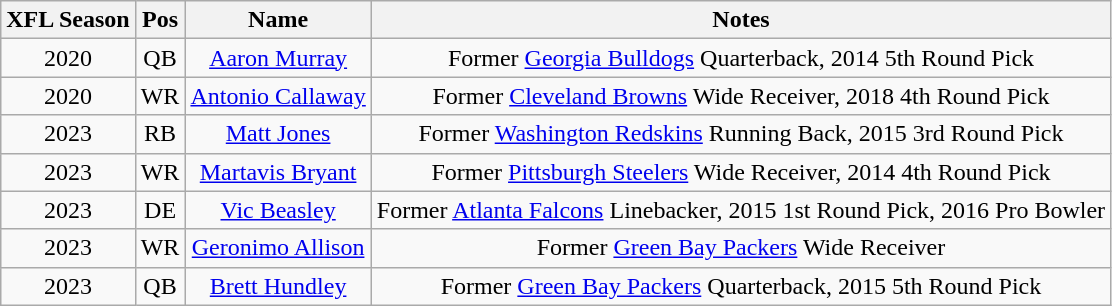<table class="wikitable" style="text-align:center">
<tr>
<th>XFL Season</th>
<th>Pos</th>
<th>Name</th>
<th>Notes</th>
</tr>
<tr>
<td>2020</td>
<td>QB</td>
<td><a href='#'>Aaron Murray</a></td>
<td>Former <a href='#'>Georgia Bulldogs</a> Quarterback, 2014 5th Round Pick</td>
</tr>
<tr>
<td>2020</td>
<td>WR</td>
<td><a href='#'>Antonio Callaway</a></td>
<td>Former <a href='#'>Cleveland Browns</a> Wide Receiver, 2018 4th Round Pick</td>
</tr>
<tr>
<td>2023</td>
<td>RB</td>
<td><a href='#'>Matt Jones</a></td>
<td>Former <a href='#'>Washington Redskins</a> Running Back, 2015 3rd Round Pick</td>
</tr>
<tr>
<td>2023</td>
<td>WR</td>
<td><a href='#'>Martavis Bryant</a></td>
<td>Former <a href='#'>Pittsburgh Steelers</a> Wide Receiver, 2014 4th Round Pick</td>
</tr>
<tr>
<td>2023</td>
<td>DE</td>
<td><a href='#'>Vic Beasley</a></td>
<td>Former <a href='#'>Atlanta Falcons</a> Linebacker, 2015 1st Round Pick, 2016 Pro Bowler</td>
</tr>
<tr>
<td>2023</td>
<td>WR</td>
<td><a href='#'>Geronimo Allison</a></td>
<td>Former <a href='#'>Green Bay Packers</a> Wide Receiver</td>
</tr>
<tr>
<td>2023</td>
<td>QB</td>
<td><a href='#'>Brett Hundley</a></td>
<td>Former <a href='#'>Green Bay Packers</a> Quarterback, 2015 5th Round Pick</td>
</tr>
</table>
